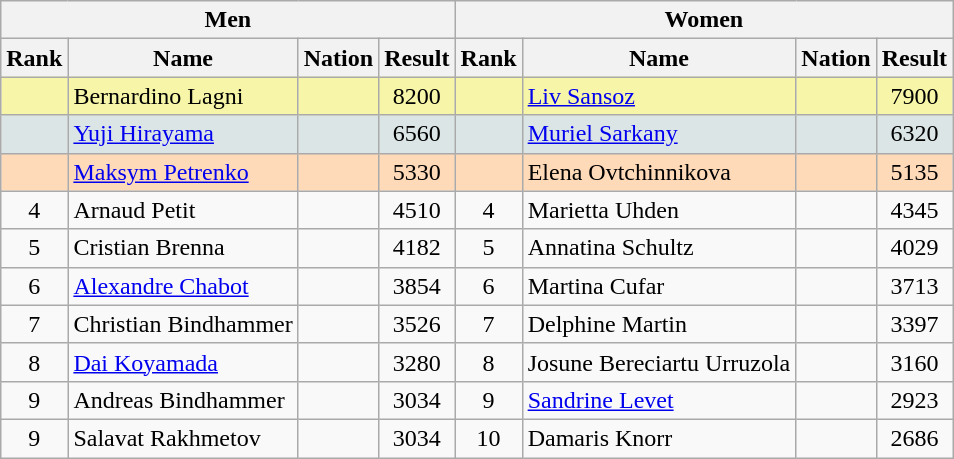<table class="wikitable" style="text-align:center">
<tr>
<th colspan="4">Men</th>
<th colspan="4">Women</th>
</tr>
<tr>
<th>Rank</th>
<th>Name</th>
<th>Nation</th>
<th>Result</th>
<th>Rank</th>
<th>Name</th>
<th>Nation</th>
<th>Result</th>
</tr>
<tr bgcolor="#F7F6A8">
<td></td>
<td align="left">Bernardino Lagni</td>
<td align="left"></td>
<td>8200</td>
<td></td>
<td align="left"><a href='#'>Liv Sansoz</a></td>
<td align="left"></td>
<td>7900</td>
</tr>
<tr bgcolor="#DCE5E5">
<td></td>
<td align="left"><a href='#'>Yuji Hirayama</a></td>
<td align="left"></td>
<td>6560</td>
<td></td>
<td align="left"><a href='#'>Muriel Sarkany</a></td>
<td align="left"></td>
<td>6320</td>
</tr>
<tr bgcolor="#FFDAB9">
<td></td>
<td align="left"><a href='#'>Maksym Petrenko</a></td>
<td align="left"></td>
<td>5330</td>
<td></td>
<td align="left">Elena Ovtchinnikova</td>
<td align="left"></td>
<td>5135</td>
</tr>
<tr>
<td align="center">4</td>
<td align="left">Arnaud Petit</td>
<td align="left"></td>
<td>4510</td>
<td>4</td>
<td align="left">Marietta Uhden</td>
<td align="left"></td>
<td>4345</td>
</tr>
<tr>
<td align="center">5</td>
<td align="left">Cristian Brenna</td>
<td align="left"></td>
<td>4182</td>
<td>5</td>
<td align="left">Annatina Schultz</td>
<td align="left"></td>
<td>4029</td>
</tr>
<tr>
<td align="center">6</td>
<td align="left"><a href='#'>Alexandre Chabot</a></td>
<td align="left"></td>
<td>3854</td>
<td>6</td>
<td align="left">Martina Cufar</td>
<td align="left"></td>
<td>3713</td>
</tr>
<tr>
<td align="center">7</td>
<td align="left">Christian Bindhammer</td>
<td align="left"></td>
<td>3526</td>
<td>7</td>
<td align="left">Delphine Martin</td>
<td align="left"></td>
<td>3397</td>
</tr>
<tr>
<td align="center">8</td>
<td align="left"><a href='#'>Dai Koyamada</a></td>
<td align="left"></td>
<td>3280</td>
<td>8</td>
<td align="left">Josune Bereciartu Urruzola</td>
<td align="left"></td>
<td>3160</td>
</tr>
<tr>
<td>9</td>
<td align="left">Andreas Bindhammer</td>
<td align="left"></td>
<td>3034</td>
<td>9</td>
<td align="left"><a href='#'>Sandrine Levet</a></td>
<td align="left"></td>
<td>2923</td>
</tr>
<tr>
<td>9</td>
<td align="left">Salavat Rakhmetov</td>
<td align="left"></td>
<td>3034</td>
<td>10</td>
<td align="left">Damaris Knorr</td>
<td align="left"></td>
<td>2686</td>
</tr>
</table>
